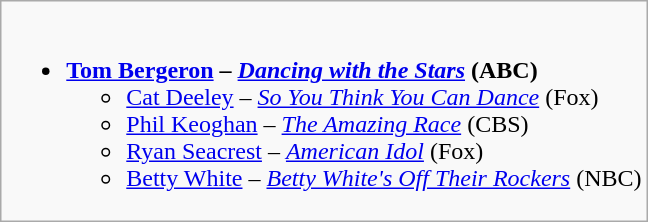<table class="wikitable">
<tr>
<td style="vertical-align:top;"><br><ul><li><strong><a href='#'>Tom Bergeron</a> – <em><a href='#'>Dancing with the Stars</a></em> (ABC)</strong><ul><li><a href='#'>Cat Deeley</a> – <em><a href='#'>So You Think You Can Dance</a></em> (Fox)</li><li><a href='#'>Phil Keoghan</a> – <em><a href='#'>The Amazing Race</a></em> (CBS)</li><li><a href='#'>Ryan Seacrest</a> – <em><a href='#'>American Idol</a></em> (Fox)</li><li><a href='#'>Betty White</a> – <em><a href='#'>Betty White's Off Their Rockers</a></em> (NBC)</li></ul></li></ul></td>
</tr>
</table>
